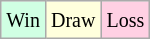<table class="wikitable">
<tr>
<td style="background-color: #d0ffe3;"><small>Win</small></td>
<td style="background-color: #ffffdd;"><small>Draw</small></td>
<td style="background-color: #ffd0e3;"><small>Loss</small></td>
</tr>
</table>
